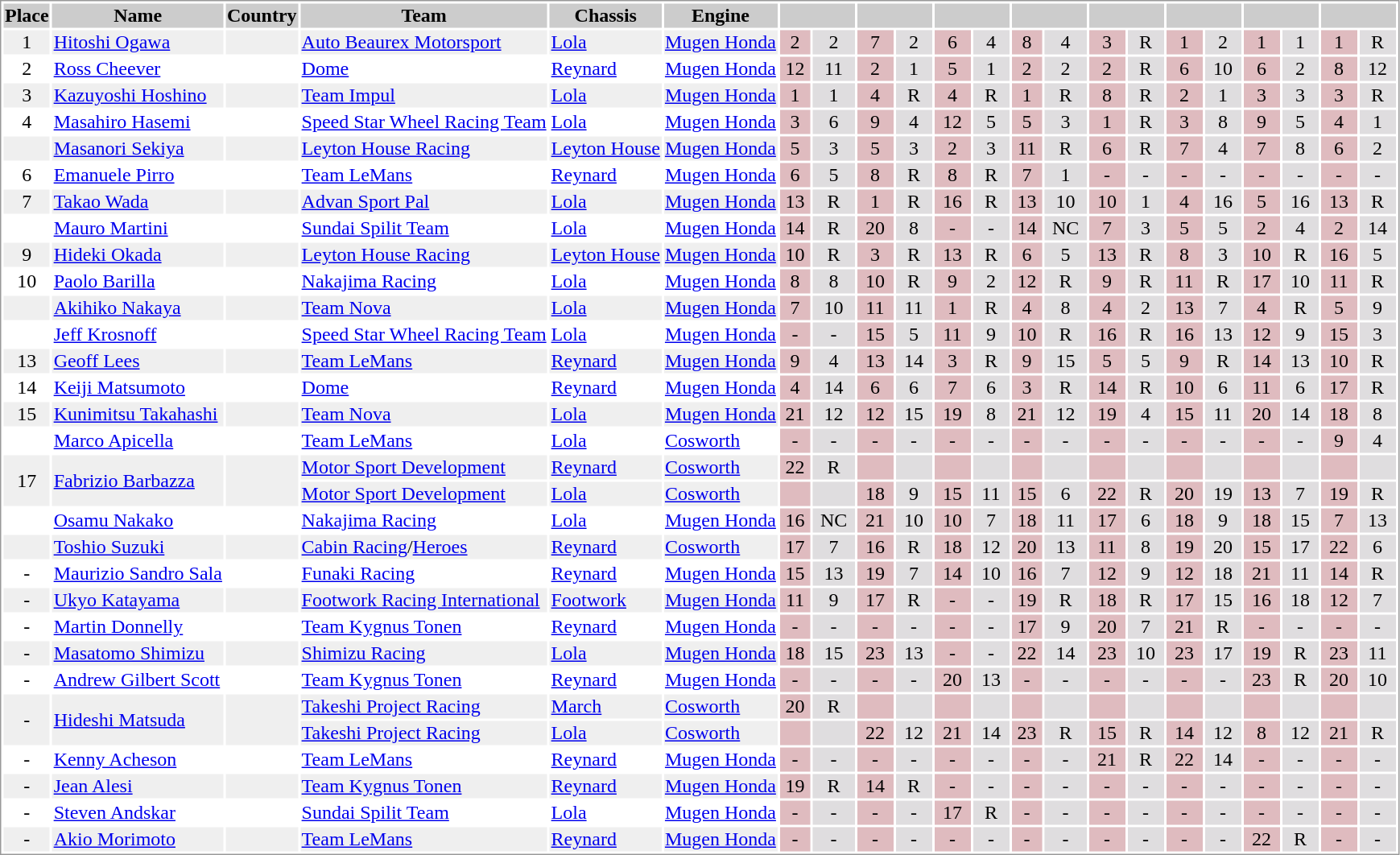<table border="0" style="border: 1px solid #999; background-color:#FFFFFF; text-align:center">
<tr align="center" style="background:#CCCCCC;">
<td><strong>Place</strong></td>
<td><strong>Name</strong></td>
<td><strong>Country</strong></td>
<td><strong>Team</strong></td>
<td><strong>Chassis</strong></td>
<td><strong>Engine</strong></td>
<td colspan=2 align=center width="60"></td>
<td colspan=2 align=center width="60"></td>
<td colspan=2 align=center width="60"></td>
<td colspan=2 align=center width="60"></td>
<td colspan=2 align=center width="60"></td>
<td colspan=2 align=center width="60"></td>
<td colspan=2 align=center width="60"></td>
<td colspan=2 align=center width="60"></td>
</tr>
<tr style="background:#EFEFEF;">
<td>1</td>
<td align="left"><a href='#'>Hitoshi Ogawa</a></td>
<td align="left"></td>
<td align="left"><a href='#'>Auto Beaurex Motorsport</a></td>
<td align="left"><a href='#'>Lola</a></td>
<td align="left"><a href='#'>Mugen Honda</a></td>
<td style="background:#DFBBBF;">2</td>
<td style="background:#DFDDDF;">2</td>
<td style="background:#DFBBBF;">7</td>
<td style="background:#DFDDDF;">2</td>
<td style="background:#DFBBBF;">6</td>
<td style="background:#DFDDDF;">4</td>
<td style="background:#DFBBBF;">8</td>
<td style="background:#DFDDDF;">4</td>
<td style="background:#DFBBBF;">3</td>
<td style="background:#DFDDDF;">R</td>
<td style="background:#DFBBBF;">1</td>
<td style="background:#DFDDDF;">2</td>
<td style="background:#DFBBBF;">1</td>
<td style="background:#DFDDDF;">1</td>
<td style="background:#DFBBBF;">1</td>
<td style="background:#DFDDDF;">R</td>
</tr>
<tr>
<td>2</td>
<td align="left"><a href='#'>Ross Cheever</a></td>
<td align="left"></td>
<td align="left"><a href='#'>Dome</a></td>
<td align="left"><a href='#'>Reynard</a></td>
<td align="left"><a href='#'>Mugen Honda</a></td>
<td style="background:#DFBBBF;">12</td>
<td style="background:#DFDDDF;">11</td>
<td style="background:#DFBBBF;">2</td>
<td style="background:#DFDDDF;">1</td>
<td style="background:#DFBBBF;">5</td>
<td style="background:#DFDDDF;">1</td>
<td style="background:#DFBBBF;">2</td>
<td style="background:#DFDDDF;">2</td>
<td style="background:#DFBBBF;">2</td>
<td style="background:#DFDDDF;">R</td>
<td style="background:#DFBBBF;">6</td>
<td style="background:#DFDDDF;">10</td>
<td style="background:#DFBBBF;">6</td>
<td style="background:#DFDDDF;">2</td>
<td style="background:#DFBBBF;">8</td>
<td style="background:#DFDDDF;">12</td>
</tr>
<tr style="background:#EFEFEF;">
<td>3</td>
<td align="left"><a href='#'>Kazuyoshi Hoshino</a></td>
<td align="left"></td>
<td align="left"><a href='#'>Team Impul</a></td>
<td align="left"><a href='#'>Lola</a></td>
<td align="left"><a href='#'>Mugen Honda</a></td>
<td style="background:#DFBBBF;">1</td>
<td style="background:#DFDDDF;">1</td>
<td style="background:#DFBBBF;">4</td>
<td style="background:#DFDDDF;">R</td>
<td style="background:#DFBBBF;">4</td>
<td style="background:#DFDDDF;">R</td>
<td style="background:#DFBBBF;">1</td>
<td style="background:#DFDDDF;">R</td>
<td style="background:#DFBBBF;">8</td>
<td style="background:#DFDDDF;">R</td>
<td style="background:#DFBBBF;">2</td>
<td style="background:#DFDDDF;">1</td>
<td style="background:#DFBBBF;">3</td>
<td style="background:#DFDDDF;">3</td>
<td style="background:#DFBBBF;">3</td>
<td style="background:#DFDDDF;">R</td>
</tr>
<tr>
<td>4</td>
<td align="left"><a href='#'>Masahiro Hasemi</a></td>
<td align="left"></td>
<td align="left"><a href='#'>Speed Star Wheel Racing Team</a></td>
<td align="left"><a href='#'>Lola</a></td>
<td align="left"><a href='#'>Mugen Honda</a></td>
<td style="background:#DFBBBF;">3</td>
<td style="background:#DFDDDF;">6</td>
<td style="background:#DFBBBF;">9</td>
<td style="background:#DFDDDF;">4</td>
<td style="background:#DFBBBF;">12</td>
<td style="background:#DFDDDF;">5</td>
<td style="background:#DFBBBF;">5</td>
<td style="background:#DFDDDF;">3</td>
<td style="background:#DFBBBF;">1</td>
<td style="background:#DFDDDF;">R</td>
<td style="background:#DFBBBF;">3</td>
<td style="background:#DFDDDF;">8</td>
<td style="background:#DFBBBF;">9</td>
<td style="background:#DFDDDF;">5</td>
<td style="background:#DFBBBF;">4</td>
<td style="background:#DFDDDF;">1</td>
</tr>
<tr style="background:#EFEFEF;">
<td></td>
<td align="left"><a href='#'>Masanori Sekiya</a></td>
<td align="left"></td>
<td align="left"><a href='#'>Leyton House Racing</a></td>
<td align="left"><a href='#'>Leyton House</a></td>
<td align="left"><a href='#'>Mugen Honda</a></td>
<td style="background:#DFBBBF;">5</td>
<td style="background:#DFDDDF;">3</td>
<td style="background:#DFBBBF;">5</td>
<td style="background:#DFDDDF;">3</td>
<td style="background:#DFBBBF;">2</td>
<td style="background:#DFDDDF;">3</td>
<td style="background:#DFBBBF;">11</td>
<td style="background:#DFDDDF;">R</td>
<td style="background:#DFBBBF;">6</td>
<td style="background:#DFDDDF;">R</td>
<td style="background:#DFBBBF;">7</td>
<td style="background:#DFDDDF;">4</td>
<td style="background:#DFBBBF;">7</td>
<td style="background:#DFDDDF;">8</td>
<td style="background:#DFBBBF;">6</td>
<td style="background:#DFDDDF;">2</td>
</tr>
<tr>
<td>6</td>
<td align="left"><a href='#'>Emanuele Pirro</a></td>
<td align="left"></td>
<td align="left"><a href='#'>Team LeMans</a></td>
<td align="left"><a href='#'>Reynard</a></td>
<td align="left"><a href='#'>Mugen Honda</a></td>
<td style="background:#DFBBBF;">6</td>
<td style="background:#DFDDDF;">5</td>
<td style="background:#DFBBBF;">8</td>
<td style="background:#DFDDDF;">R</td>
<td style="background:#DFBBBF;">8</td>
<td style="background:#DFDDDF;">R</td>
<td style="background:#DFBBBF;">7</td>
<td style="background:#DFDDDF;">1</td>
<td style="background:#DFBBBF;">-</td>
<td style="background:#DFDDDF;">-</td>
<td style="background:#DFBBBF;">-</td>
<td style="background:#DFDDDF;">-</td>
<td style="background:#DFBBBF;">-</td>
<td style="background:#DFDDDF;">-</td>
<td style="background:#DFBBBF;">-</td>
<td style="background:#DFDDDF;">-</td>
</tr>
<tr style="background:#EFEFEF;">
<td>7</td>
<td align="left"><a href='#'>Takao Wada</a></td>
<td align="left"></td>
<td align="left"><a href='#'>Advan Sport Pal</a></td>
<td align="left"><a href='#'>Lola</a></td>
<td align="left"><a href='#'>Mugen Honda</a></td>
<td style="background:#DFBBBF;">13</td>
<td style="background:#DFDDDF;">R</td>
<td style="background:#DFBBBF;">1</td>
<td style="background:#DFDDDF;">R</td>
<td style="background:#DFBBBF;">16</td>
<td style="background:#DFDDDF;">R</td>
<td style="background:#DFBBBF;">13</td>
<td style="background:#DFDDDF;">10</td>
<td style="background:#DFBBBF;">10</td>
<td style="background:#DFDDDF;">1</td>
<td style="background:#DFBBBF;">4</td>
<td style="background:#DFDDDF;">16</td>
<td style="background:#DFBBBF;">5</td>
<td style="background:#DFDDDF;">16</td>
<td style="background:#DFBBBF;">13</td>
<td style="background:#DFDDDF;">R</td>
</tr>
<tr>
<td></td>
<td align="left"><a href='#'>Mauro Martini</a></td>
<td align="left"></td>
<td align="left"><a href='#'>Sundai Spilit Team</a></td>
<td align="left"><a href='#'>Lola</a></td>
<td align="left"><a href='#'>Mugen Honda</a></td>
<td style="background:#DFBBBF;">14</td>
<td style="background:#DFDDDF;">R</td>
<td style="background:#DFBBBF;">20</td>
<td style="background:#DFDDDF;">8</td>
<td style="background:#DFBBBF;">-</td>
<td style="background:#DFDDDF;">-</td>
<td style="background:#DFBBBF;">14</td>
<td style="background:#DFDDDF;">NC</td>
<td style="background:#DFBBBF;">7</td>
<td style="background:#DFDDDF;">3</td>
<td style="background:#DFBBBF;">5</td>
<td style="background:#DFDDDF;">5</td>
<td style="background:#DFBBBF;">2</td>
<td style="background:#DFDDDF;">4</td>
<td style="background:#DFBBBF;">2</td>
<td style="background:#DFDDDF;">14</td>
</tr>
<tr style="background:#EFEFEF;">
<td>9</td>
<td align="left"><a href='#'>Hideki Okada</a></td>
<td align="left"></td>
<td align="left"><a href='#'>Leyton House Racing</a></td>
<td align="left"><a href='#'>Leyton House</a></td>
<td align="left"><a href='#'>Mugen Honda</a></td>
<td style="background:#DFBBBF;">10</td>
<td style="background:#DFDDDF;">R</td>
<td style="background:#DFBBBF;">3</td>
<td style="background:#DFDDDF;">R</td>
<td style="background:#DFBBBF;">13</td>
<td style="background:#DFDDDF;">R</td>
<td style="background:#DFBBBF;">6</td>
<td style="background:#DFDDDF;">5</td>
<td style="background:#DFBBBF;">13</td>
<td style="background:#DFDDDF;">R</td>
<td style="background:#DFBBBF;">8</td>
<td style="background:#DFDDDF;">3</td>
<td style="background:#DFBBBF;">10</td>
<td style="background:#DFDDDF;">R</td>
<td style="background:#DFBBBF;">16</td>
<td style="background:#DFDDDF;">5</td>
</tr>
<tr>
<td>10</td>
<td align="left"><a href='#'>Paolo Barilla</a></td>
<td align="left"></td>
<td align="left"><a href='#'>Nakajima Racing</a></td>
<td align="left"><a href='#'>Lola</a></td>
<td align="left"><a href='#'>Mugen Honda</a></td>
<td style="background:#DFBBBF;">8</td>
<td style="background:#DFDDDF;">8</td>
<td style="background:#DFBBBF;">10</td>
<td style="background:#DFDDDF;">R</td>
<td style="background:#DFBBBF;">9</td>
<td style="background:#DFDDDF;">2</td>
<td style="background:#DFBBBF;">12</td>
<td style="background:#DFDDDF;">R</td>
<td style="background:#DFBBBF;">9</td>
<td style="background:#DFDDDF;">R</td>
<td style="background:#DFBBBF;">11</td>
<td style="background:#DFDDDF;">R</td>
<td style="background:#DFBBBF;">17</td>
<td style="background:#DFDDDF;">10</td>
<td style="background:#DFBBBF;">11</td>
<td style="background:#DFDDDF;">R</td>
</tr>
<tr style="background:#EFEFEF;">
<td></td>
<td align="left"><a href='#'>Akihiko Nakaya</a></td>
<td align="left"></td>
<td align="left"><a href='#'>Team Nova</a></td>
<td align="left"><a href='#'>Lola</a></td>
<td align="left"><a href='#'>Mugen Honda</a></td>
<td style="background:#DFBBBF;">7</td>
<td style="background:#DFDDDF;">10</td>
<td style="background:#DFBBBF;">11</td>
<td style="background:#DFDDDF;">11</td>
<td style="background:#DFBBBF;">1</td>
<td style="background:#DFDDDF;">R</td>
<td style="background:#DFBBBF;">4</td>
<td style="background:#DFDDDF;">8</td>
<td style="background:#DFBBBF;">4</td>
<td style="background:#DFDDDF;">2</td>
<td style="background:#DFBBBF;">13</td>
<td style="background:#DFDDDF;">7</td>
<td style="background:#DFBBBF;">4</td>
<td style="background:#DFDDDF;">R</td>
<td style="background:#DFBBBF;">5</td>
<td style="background:#DFDDDF;">9</td>
</tr>
<tr>
<td></td>
<td align="left"><a href='#'>Jeff Krosnoff</a></td>
<td align="left"></td>
<td align="left"><a href='#'>Speed Star Wheel Racing Team</a></td>
<td align="left"><a href='#'>Lola</a></td>
<td align="left"><a href='#'>Mugen Honda</a></td>
<td style="background:#DFBBBF;">-</td>
<td style="background:#DFDDDF;">-</td>
<td style="background:#DFBBBF;">15</td>
<td style="background:#DFDDDF;">5</td>
<td style="background:#DFBBBF;">11</td>
<td style="background:#DFDDDF;">9</td>
<td style="background:#DFBBBF;">10</td>
<td style="background:#DFDDDF;">R</td>
<td style="background:#DFBBBF;">16</td>
<td style="background:#DFDDDF;">R</td>
<td style="background:#DFBBBF;">16</td>
<td style="background:#DFDDDF;">13</td>
<td style="background:#DFBBBF;">12</td>
<td style="background:#DFDDDF;">9</td>
<td style="background:#DFBBBF;">15</td>
<td style="background:#DFDDDF;">3</td>
</tr>
<tr style="background:#EFEFEF;">
<td>13</td>
<td align="left"><a href='#'>Geoff Lees</a></td>
<td align="left"></td>
<td align="left"><a href='#'>Team LeMans</a></td>
<td align="left"><a href='#'>Reynard</a></td>
<td align="left"><a href='#'>Mugen Honda</a></td>
<td style="background:#DFBBBF;">9</td>
<td style="background:#DFDDDF;">4</td>
<td style="background:#DFBBBF;">13</td>
<td style="background:#DFDDDF;">14</td>
<td style="background:#DFBBBF;">3</td>
<td style="background:#DFDDDF;">R</td>
<td style="background:#DFBBBF;">9</td>
<td style="background:#DFDDDF;">15</td>
<td style="background:#DFBBBF;">5</td>
<td style="background:#DFDDDF;">5</td>
<td style="background:#DFBBBF;">9</td>
<td style="background:#DFDDDF;">R</td>
<td style="background:#DFBBBF;">14</td>
<td style="background:#DFDDDF;">13</td>
<td style="background:#DFBBBF;">10</td>
<td style="background:#DFDDDF;">R</td>
</tr>
<tr>
<td>14</td>
<td align="left"><a href='#'>Keiji Matsumoto</a></td>
<td align="left"></td>
<td align="left"><a href='#'>Dome</a></td>
<td align="left"><a href='#'>Reynard</a></td>
<td align="left"><a href='#'>Mugen Honda</a></td>
<td style="background:#DFBBBF;">4</td>
<td style="background:#DFDDDF;">14</td>
<td style="background:#DFBBBF;">6</td>
<td style="background:#DFDDDF;">6</td>
<td style="background:#DFBBBF;">7</td>
<td style="background:#DFDDDF;">6</td>
<td style="background:#DFBBBF;">3</td>
<td style="background:#DFDDDF;">R</td>
<td style="background:#DFBBBF;">14</td>
<td style="background:#DFDDDF;">R</td>
<td style="background:#DFBBBF;">10</td>
<td style="background:#DFDDDF;">6</td>
<td style="background:#DFBBBF;">11</td>
<td style="background:#DFDDDF;">6</td>
<td style="background:#DFBBBF;">17</td>
<td style="background:#DFDDDF;">R</td>
</tr>
<tr style="background:#EFEFEF;">
<td>15</td>
<td align="left"><a href='#'>Kunimitsu Takahashi</a></td>
<td align="left"></td>
<td align="left"><a href='#'>Team Nova</a></td>
<td align="left"><a href='#'>Lola</a></td>
<td align="left"><a href='#'>Mugen Honda</a></td>
<td style="background:#DFBBBF;">21</td>
<td style="background:#DFDDDF;">12</td>
<td style="background:#DFBBBF;">12</td>
<td style="background:#DFDDDF;">15</td>
<td style="background:#DFBBBF;">19</td>
<td style="background:#DFDDDF;">8</td>
<td style="background:#DFBBBF;">21</td>
<td style="background:#DFDDDF;">12</td>
<td style="background:#DFBBBF;">19</td>
<td style="background:#DFDDDF;">4</td>
<td style="background:#DFBBBF;">15</td>
<td style="background:#DFDDDF;">11</td>
<td style="background:#DFBBBF;">20</td>
<td style="background:#DFDDDF;">14</td>
<td style="background:#DFBBBF;">18</td>
<td style="background:#DFDDDF;">8</td>
</tr>
<tr>
<td></td>
<td align="left"><a href='#'>Marco Apicella</a></td>
<td align="left"></td>
<td align="left"><a href='#'>Team LeMans</a></td>
<td align="left"><a href='#'>Lola</a></td>
<td align="left"><a href='#'>Cosworth</a></td>
<td style="background:#DFBBBF;">-</td>
<td style="background:#DFDDDF;">-</td>
<td style="background:#DFBBBF;">-</td>
<td style="background:#DFDDDF;">-</td>
<td style="background:#DFBBBF;">-</td>
<td style="background:#DFDDDF;">-</td>
<td style="background:#DFBBBF;">-</td>
<td style="background:#DFDDDF;">-</td>
<td style="background:#DFBBBF;">-</td>
<td style="background:#DFDDDF;">-</td>
<td style="background:#DFBBBF;">-</td>
<td style="background:#DFDDDF;">-</td>
<td style="background:#DFBBBF;">-</td>
<td style="background:#DFDDDF;">-</td>
<td style="background:#DFBBBF;">9</td>
<td style="background:#DFDDDF;">4</td>
</tr>
<tr style="background:#EFEFEF;">
<td rowspan=2>17</td>
<td rowspan=2 align="left"><a href='#'>Fabrizio Barbazza</a></td>
<td rowspan=2 align="left"></td>
<td align="left"><a href='#'>Motor Sport Development</a></td>
<td align="left"><a href='#'>Reynard</a></td>
<td align="left"><a href='#'>Cosworth</a></td>
<td style="background:#DFBBBF;">22</td>
<td style="background:#DFDDDF;">R</td>
<td style="background:#DFBBBF;"></td>
<td style="background:#DFDDDF;"></td>
<td style="background:#DFBBBF;"></td>
<td style="background:#DFDDDF;"></td>
<td style="background:#DFBBBF;"></td>
<td style="background:#DFDDDF;"></td>
<td style="background:#DFBBBF;"></td>
<td style="background:#DFDDDF;"></td>
<td style="background:#DFBBBF;"></td>
<td style="background:#DFDDDF;"></td>
<td style="background:#DFBBBF;"></td>
<td style="background:#DFDDDF;"></td>
<td style="background:#DFBBBF;"></td>
<td style="background:#DFDDDF;"></td>
</tr>
<tr style="background:#EFEFEF;">
<td align="left"><a href='#'>Motor Sport Development</a></td>
<td align="left"><a href='#'>Lola</a></td>
<td align="left"><a href='#'>Cosworth</a></td>
<td style="background:#DFBBBF;"></td>
<td style="background:#DFDDDF;"></td>
<td style="background:#DFBBBF;">18</td>
<td style="background:#DFDDDF;">9</td>
<td style="background:#DFBBBF;">15</td>
<td style="background:#DFDDDF;">11</td>
<td style="background:#DFBBBF;">15</td>
<td style="background:#DFDDDF;">6</td>
<td style="background:#DFBBBF;">22</td>
<td style="background:#DFDDDF;">R</td>
<td style="background:#DFBBBF;">20</td>
<td style="background:#DFDDDF;">19</td>
<td style="background:#DFBBBF;">13</td>
<td style="background:#DFDDDF;">7</td>
<td style="background:#DFBBBF;">19</td>
<td style="background:#DFDDDF;">R</td>
</tr>
<tr>
<td></td>
<td align="left"><a href='#'>Osamu Nakako</a></td>
<td align="left"></td>
<td align="left"><a href='#'>Nakajima Racing</a></td>
<td align="left"><a href='#'>Lola</a></td>
<td align="left"><a href='#'>Mugen Honda</a></td>
<td style="background:#DFBBBF;">16</td>
<td style="background:#DFDDDF;">NC</td>
<td style="background:#DFBBBF;">21</td>
<td style="background:#DFDDDF;">10</td>
<td style="background:#DFBBBF;">10</td>
<td style="background:#DFDDDF;">7</td>
<td style="background:#DFBBBF;">18</td>
<td style="background:#DFDDDF;">11</td>
<td style="background:#DFBBBF;">17</td>
<td style="background:#DFDDDF;">6</td>
<td style="background:#DFBBBF;">18</td>
<td style="background:#DFDDDF;">9</td>
<td style="background:#DFBBBF;">18</td>
<td style="background:#DFDDDF;">15</td>
<td style="background:#DFBBBF;">7</td>
<td style="background:#DFDDDF;">13</td>
</tr>
<tr style="background:#EFEFEF;">
<td></td>
<td align="left"><a href='#'>Toshio Suzuki</a></td>
<td align="left"></td>
<td align="left"><a href='#'>Cabin Racing</a>/<a href='#'>Heroes</a></td>
<td align="left"><a href='#'>Reynard</a></td>
<td align="left"><a href='#'>Cosworth</a></td>
<td style="background:#DFBBBF;">17</td>
<td style="background:#DFDDDF;">7</td>
<td style="background:#DFBBBF;">16</td>
<td style="background:#DFDDDF;">R</td>
<td style="background:#DFBBBF;">18</td>
<td style="background:#DFDDDF;">12</td>
<td style="background:#DFBBBF;">20</td>
<td style="background:#DFDDDF;">13</td>
<td style="background:#DFBBBF;">11</td>
<td style="background:#DFDDDF;">8</td>
<td style="background:#DFBBBF;">19</td>
<td style="background:#DFDDDF;">20</td>
<td style="background:#DFBBBF;">15</td>
<td style="background:#DFDDDF;">17</td>
<td style="background:#DFBBBF;">22</td>
<td style="background:#DFDDDF;">6</td>
</tr>
<tr>
<td>-</td>
<td align="left"><a href='#'>Maurizio Sandro Sala</a></td>
<td align="left"></td>
<td align="left"><a href='#'>Funaki Racing</a></td>
<td align="left"><a href='#'>Reynard</a></td>
<td align="left"><a href='#'>Mugen Honda</a></td>
<td style="background:#DFBBBF;">15</td>
<td style="background:#DFDDDF;">13</td>
<td style="background:#DFBBBF;">19</td>
<td style="background:#DFDDDF;">7</td>
<td style="background:#DFBBBF;">14</td>
<td style="background:#DFDDDF;">10</td>
<td style="background:#DFBBBF;">16</td>
<td style="background:#DFDDDF;">7</td>
<td style="background:#DFBBBF;">12</td>
<td style="background:#DFDDDF;">9</td>
<td style="background:#DFBBBF;">12</td>
<td style="background:#DFDDDF;">18</td>
<td style="background:#DFBBBF;">21</td>
<td style="background:#DFDDDF;">11</td>
<td style="background:#DFBBBF;">14</td>
<td style="background:#DFDDDF;">R</td>
</tr>
<tr style="background:#EFEFEF;">
<td>-</td>
<td align="left"><a href='#'>Ukyo Katayama</a></td>
<td align="left"></td>
<td align="left"><a href='#'>Footwork Racing International</a></td>
<td align="left"><a href='#'>Footwork</a></td>
<td align="left"><a href='#'>Mugen Honda</a></td>
<td style="background:#DFBBBF;">11</td>
<td style="background:#DFDDDF;">9</td>
<td style="background:#DFBBBF;">17</td>
<td style="background:#DFDDDF;">R</td>
<td style="background:#DFBBBF;">-</td>
<td style="background:#DFDDDF;">-</td>
<td style="background:#DFBBBF;">19</td>
<td style="background:#DFDDDF;">R</td>
<td style="background:#DFBBBF;">18</td>
<td style="background:#DFDDDF;">R</td>
<td style="background:#DFBBBF;">17</td>
<td style="background:#DFDDDF;">15</td>
<td style="background:#DFBBBF;">16</td>
<td style="background:#DFDDDF;">18</td>
<td style="background:#DFBBBF;">12</td>
<td style="background:#DFDDDF;">7</td>
</tr>
<tr>
<td>-</td>
<td align="left"><a href='#'>Martin Donnelly</a></td>
<td align="left"></td>
<td align="left"><a href='#'>Team Kygnus Tonen</a></td>
<td align="left"><a href='#'>Reynard</a></td>
<td align="left"><a href='#'>Mugen Honda</a></td>
<td style="background:#DFBBBF;">-</td>
<td style="background:#DFDDDF;">-</td>
<td style="background:#DFBBBF;">-</td>
<td style="background:#DFDDDF;">-</td>
<td style="background:#DFBBBF;">-</td>
<td style="background:#DFDDDF;">-</td>
<td style="background:#DFBBBF;">17</td>
<td style="background:#DFDDDF;">9</td>
<td style="background:#DFBBBF;">20</td>
<td style="background:#DFDDDF;">7</td>
<td style="background:#DFBBBF;">21</td>
<td style="background:#DFDDDF;">R</td>
<td style="background:#DFBBBF;">-</td>
<td style="background:#DFDDDF;">-</td>
<td style="background:#DFBBBF;">-</td>
<td style="background:#DFDDDF;">-</td>
</tr>
<tr style="background:#EFEFEF;">
<td>-</td>
<td align="left"><a href='#'>Masatomo Shimizu</a></td>
<td align="left"></td>
<td align="left"><a href='#'>Shimizu Racing</a></td>
<td align="left"><a href='#'>Lola</a></td>
<td align="left"><a href='#'>Mugen Honda</a></td>
<td style="background:#DFBBBF;">18</td>
<td style="background:#DFDDDF;">15</td>
<td style="background:#DFBBBF;">23</td>
<td style="background:#DFDDDF;">13</td>
<td style="background:#DFBBBF;">-</td>
<td style="background:#DFDDDF;">-</td>
<td style="background:#DFBBBF;">22</td>
<td style="background:#DFDDDF;">14</td>
<td style="background:#DFBBBF;">23</td>
<td style="background:#DFDDDF;">10</td>
<td style="background:#DFBBBF;">23</td>
<td style="background:#DFDDDF;">17</td>
<td style="background:#DFBBBF;">19</td>
<td style="background:#DFDDDF;">R</td>
<td style="background:#DFBBBF;">23</td>
<td style="background:#DFDDDF;">11</td>
</tr>
<tr>
<td>-</td>
<td align="left"><a href='#'>Andrew Gilbert Scott</a></td>
<td align="left"></td>
<td align="left"><a href='#'>Team Kygnus Tonen</a></td>
<td align="left"><a href='#'>Reynard</a></td>
<td align="left"><a href='#'>Mugen Honda</a></td>
<td style="background:#DFBBBF;">-</td>
<td style="background:#DFDDDF;">-</td>
<td style="background:#DFBBBF;">-</td>
<td style="background:#DFDDDF;">-</td>
<td style="background:#DFBBBF;">20</td>
<td style="background:#DFDDDF;">13</td>
<td style="background:#DFBBBF;">-</td>
<td style="background:#DFDDDF;">-</td>
<td style="background:#DFBBBF;">-</td>
<td style="background:#DFDDDF;">-</td>
<td style="background:#DFBBBF;">-</td>
<td style="background:#DFDDDF;">-</td>
<td style="background:#DFBBBF;">23</td>
<td style="background:#DFDDDF;">R</td>
<td style="background:#DFBBBF;">20</td>
<td style="background:#DFDDDF;">10</td>
</tr>
<tr style="background:#EFEFEF;">
<td rowspan=2>-</td>
<td rowspan=2 align="left"><a href='#'>Hideshi Matsuda</a></td>
<td rowspan=2 align="left"></td>
<td align="left"><a href='#'>Takeshi Project Racing</a></td>
<td align="left"><a href='#'>March</a></td>
<td align="left"><a href='#'>Cosworth</a></td>
<td style="background:#DFBBBF;">20</td>
<td style="background:#DFDDDF;">R</td>
<td style="background:#DFBBBF;"></td>
<td style="background:#DFDDDF;"></td>
<td style="background:#DFBBBF;"></td>
<td style="background:#DFDDDF;"></td>
<td style="background:#DFBBBF;"></td>
<td style="background:#DFDDDF;"></td>
<td style="background:#DFBBBF;"></td>
<td style="background:#DFDDDF;"></td>
<td style="background:#DFBBBF;"></td>
<td style="background:#DFDDDF;"></td>
<td style="background:#DFBBBF;"></td>
<td style="background:#DFDDDF;"></td>
<td style="background:#DFBBBF;"></td>
<td style="background:#DFDDDF;"></td>
</tr>
<tr style="background:#EFEFEF;">
<td align="left"><a href='#'>Takeshi Project Racing</a></td>
<td align="left"><a href='#'>Lola</a></td>
<td align="left"><a href='#'>Cosworth</a></td>
<td style="background:#DFBBBF;"></td>
<td style="background:#DFDDDF;"></td>
<td style="background:#DFBBBF;">22</td>
<td style="background:#DFDDDF;">12</td>
<td style="background:#DFBBBF;">21</td>
<td style="background:#DFDDDF;">14</td>
<td style="background:#DFBBBF;">23</td>
<td style="background:#DFDDDF;">R</td>
<td style="background:#DFBBBF;">15</td>
<td style="background:#DFDDDF;">R</td>
<td style="background:#DFBBBF;">14</td>
<td style="background:#DFDDDF;">12</td>
<td style="background:#DFBBBF;">8</td>
<td style="background:#DFDDDF;">12</td>
<td style="background:#DFBBBF;">21</td>
<td style="background:#DFDDDF;">R</td>
</tr>
<tr>
<td>-</td>
<td align="left"><a href='#'>Kenny Acheson</a></td>
<td align="left"></td>
<td align="left"><a href='#'>Team LeMans</a></td>
<td align="left"><a href='#'>Reynard</a></td>
<td align="left"><a href='#'>Mugen Honda</a></td>
<td style="background:#DFBBBF;">-</td>
<td style="background:#DFDDDF;">-</td>
<td style="background:#DFBBBF;">-</td>
<td style="background:#DFDDDF;">-</td>
<td style="background:#DFBBBF;">-</td>
<td style="background:#DFDDDF;">-</td>
<td style="background:#DFBBBF;">-</td>
<td style="background:#DFDDDF;">-</td>
<td style="background:#DFBBBF;">21</td>
<td style="background:#DFDDDF;">R</td>
<td style="background:#DFBBBF;">22</td>
<td style="background:#DFDDDF;">14</td>
<td style="background:#DFBBBF;">-</td>
<td style="background:#DFDDDF;">-</td>
<td style="background:#DFBBBF;">-</td>
<td style="background:#DFDDDF;">-</td>
</tr>
<tr style="background:#EFEFEF;">
<td>-</td>
<td align="left"><a href='#'>Jean Alesi</a></td>
<td align="left"></td>
<td align="left"><a href='#'>Team Kygnus Tonen</a></td>
<td align="left"><a href='#'>Reynard</a></td>
<td align="left"><a href='#'>Mugen Honda</a></td>
<td style="background:#DFBBBF;">19</td>
<td style="background:#DFDDDF;">R</td>
<td style="background:#DFBBBF;">14</td>
<td style="background:#DFDDDF;">R</td>
<td style="background:#DFBBBF;">-</td>
<td style="background:#DFDDDF;">-</td>
<td style="background:#DFBBBF;">-</td>
<td style="background:#DFDDDF;">-</td>
<td style="background:#DFBBBF;">-</td>
<td style="background:#DFDDDF;">-</td>
<td style="background:#DFBBBF;">-</td>
<td style="background:#DFDDDF;">-</td>
<td style="background:#DFBBBF;">-</td>
<td style="background:#DFDDDF;">-</td>
<td style="background:#DFBBBF;">-</td>
<td style="background:#DFDDDF;">-</td>
</tr>
<tr>
<td>-</td>
<td align="left"><a href='#'>Steven Andskar</a></td>
<td align="left"></td>
<td align="left"><a href='#'>Sundai Spilit Team</a></td>
<td align="left"><a href='#'>Lola</a></td>
<td align="left"><a href='#'>Mugen Honda</a></td>
<td style="background:#DFBBBF;">-</td>
<td style="background:#DFDDDF;">-</td>
<td style="background:#DFBBBF;">-</td>
<td style="background:#DFDDDF;">-</td>
<td style="background:#DFBBBF;">17</td>
<td style="background:#DFDDDF;">R</td>
<td style="background:#DFBBBF;">-</td>
<td style="background:#DFDDDF;">-</td>
<td style="background:#DFBBBF;">-</td>
<td style="background:#DFDDDF;">-</td>
<td style="background:#DFBBBF;">-</td>
<td style="background:#DFDDDF;">-</td>
<td style="background:#DFBBBF;">-</td>
<td style="background:#DFDDDF;">-</td>
<td style="background:#DFBBBF;">-</td>
<td style="background:#DFDDDF;">-</td>
</tr>
<tr style="background:#EFEFEF;">
<td>-</td>
<td align="left"><a href='#'>Akio Morimoto</a></td>
<td align="left"></td>
<td align="left"><a href='#'>Team LeMans</a></td>
<td align="left"><a href='#'>Reynard</a></td>
<td align="left"><a href='#'>Mugen Honda</a></td>
<td style="background:#DFBBBF;">-</td>
<td style="background:#DFDDDF;">-</td>
<td style="background:#DFBBBF;">-</td>
<td style="background:#DFDDDF;">-</td>
<td style="background:#DFBBBF;">-</td>
<td style="background:#DFDDDF;">-</td>
<td style="background:#DFBBBF;">-</td>
<td style="background:#DFDDDF;">-</td>
<td style="background:#DFBBBF;">-</td>
<td style="background:#DFDDDF;">-</td>
<td style="background:#DFBBBF;">-</td>
<td style="background:#DFDDDF;">-</td>
<td style="background:#DFBBBF;">22</td>
<td style="background:#DFDDDF;">R</td>
<td style="background:#DFBBBF;">-</td>
<td style="background:#DFDDDF;">-</td>
</tr>
</table>
